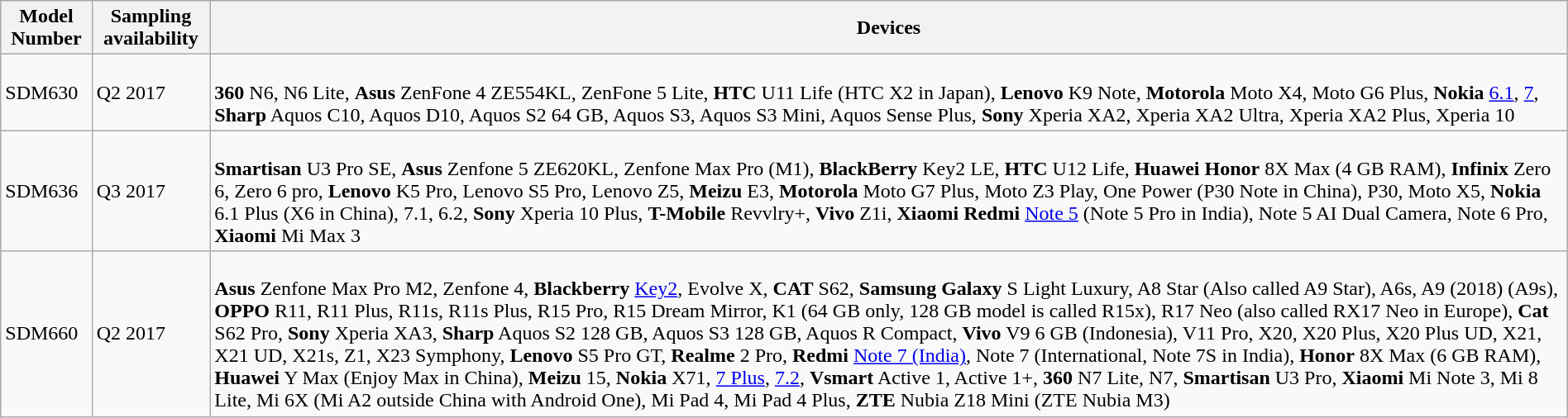<table class="wikitable" style="width:100%">
<tr>
<th>Model Number</th>
<th>Sampling availability</th>
<th>Devices</th>
</tr>
<tr>
<td>SDM630</td>
<td>Q2 2017</td>
<td><br><strong>360</strong> N6, N6 Lite, <strong>Asus</strong> ZenFone 4 ZE554KL, ZenFone 5 Lite, <strong>HTC</strong> U11 Life (HTC X2 in Japan), <strong>Lenovo</strong> K9 Note, <strong>Motorola</strong> Moto X4, Moto G6 Plus, <strong>Nokia</strong> <a href='#'>6.1</a>, <a href='#'>7</a>, <strong>Sharp</strong> Aquos C10, Aquos D10, Aquos S2 64 GB, Aquos S3, Aquos S3 Mini, Aquos Sense Plus, <strong>Sony</strong> Xperia XA2, Xperia XA2 Ultra, Xperia XA2 Plus, Xperia 10</td>
</tr>
<tr>
<td>SDM636</td>
<td>Q3 2017</td>
<td><br><strong>Smartisan</strong> U3 Pro SE, <strong>Asus</strong> Zenfone 5 ZE620KL, Zenfone Max Pro (M1), <strong>BlackBerry</strong> Key2 LE, <strong>HTC</strong> U12 Life, <strong>Huawei Honor</strong> 8X Max (4 GB RAM), <strong>Infinix</strong> Zero 6, Zero 6 pro, <strong>Lenovo</strong> K5 Pro, Lenovo S5 Pro, Lenovo Z5, <strong>Meizu</strong> E3, <strong>Motorola</strong> Moto G7 Plus, Moto Z3 Play, One Power (P30 Note in China), P30, Moto X5, <strong>Nokia</strong> 6.1 Plus (X6 in China), 7.1, 6.2, <strong>Sony</strong> Xperia 10 Plus, <strong>T-Mobile</strong> Revvlry+, <strong>Vivo</strong> Z1i, <strong>Xiaomi Redmi</strong> <a href='#'>Note 5</a> (Note 5 Pro in India), Note 5 AI Dual Camera, Note 6 Pro, <strong>Xiaomi</strong> Mi Max 3</td>
</tr>
<tr>
<td>SDM660</td>
<td>Q2 2017</td>
<td><br><strong>Asus</strong> Zenfone Max Pro M2, Zenfone 4, <strong>Blackberry</strong> <a href='#'>Key2</a>, Evolve X, <strong>CAT</strong> S62, <strong>Samsung Galaxy</strong> S Light Luxury, A8 Star (Also called A9 Star), A6s, A9 (2018) (A9s), <strong>OPPO</strong> R11, R11 Plus, R11s, R11s Plus, R15 Pro, R15 Dream Mirror, K1 (64 GB only, 128 GB model is called R15x), R17 Neo (also called RX17 Neo in Europe), <strong>Cat</strong> S62 Pro, <strong>Sony</strong> Xperia XA3, <strong>Sharp</strong> Aquos S2 128 GB, Aquos S3 128 GB, Aquos R Compact, <strong>Vivo</strong> V9 6 GB (Indonesia), V11 Pro, X20, X20 Plus, X20 Plus UD, X21, X21 UD, X21s, Z1, X23 Symphony, <strong>Lenovo</strong> S5 Pro GT, <strong>Realme</strong> 2 Pro, <strong>Redmi</strong> <a href='#'>Note 7 (India)</a>, Note 7 (International, Note 7S in India), <strong>Honor</strong> 8X Max (6 GB RAM), <strong>Huawei</strong> Y Max (Enjoy Max in China), <strong>Meizu</strong> 15, <strong>Nokia</strong> X71, <a href='#'>7 Plus</a>, <a href='#'>7.2</a>, <strong>Vsmart</strong> Active 1, Active 1+, <strong>360</strong> N7 Lite, N7, <strong>Smartisan</strong> U3 Pro, <strong>Xiaomi</strong> Mi Note 3, Mi 8 Lite, Mi 6X (Mi A2 outside China with Android One), Mi Pad 4, Mi Pad 4 Plus, <strong>ZTE</strong> Nubia Z18 Mini (ZTE Nubia M3)</td>
</tr>
</table>
